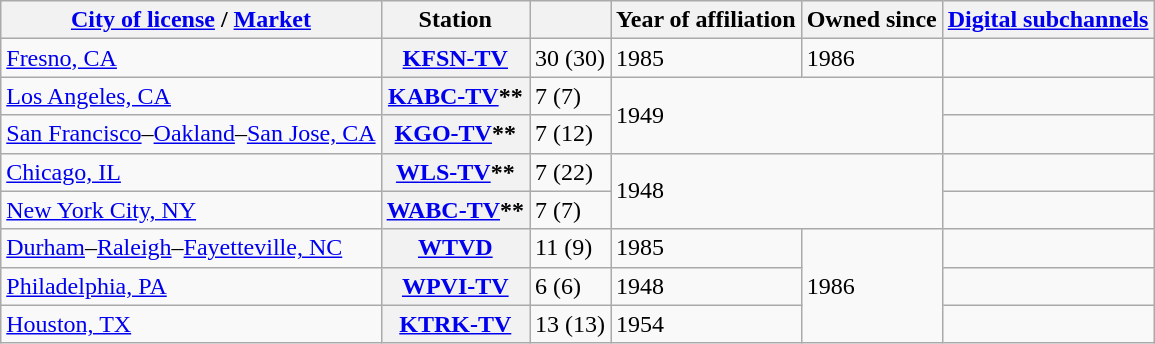<table class="wikitable sortable">
<tr>
<th scope="col"><a href='#'>City of license</a> / <a href='#'>Market</a></th>
<th scope="col">Station</th>
<th scope="col"></th>
<th scope="col">Year of affiliation</th>
<th scope="col">Owned since</th>
<th scope="col"><a href='#'>Digital subchannels</a></th>
</tr>
<tr>
<td><a href='#'>Fresno, CA</a></td>
<th scope="row"><a href='#'>KFSN-TV</a></th>
<td>30 (30)</td>
<td>1985</td>
<td>1986</td>
<td></td>
</tr>
<tr>
<td><a href='#'>Los Angeles, CA</a></td>
<th scope="row"><a href='#'>KABC-TV</a>**</th>
<td>7 (7)</td>
<td colspan="2" rowspan="2">1949</td>
<td></td>
</tr>
<tr>
<td><a href='#'>San Francisco</a>–<a href='#'>Oakland</a>–<a href='#'>San Jose, CA</a></td>
<th scope="row"><a href='#'>KGO-TV</a>**</th>
<td>7 (12)</td>
<td></td>
</tr>
<tr>
<td><a href='#'>Chicago, IL</a></td>
<th scope="row"><a href='#'>WLS-TV</a>**</th>
<td>7 (22)</td>
<td colspan="2" rowspan="2">1948</td>
<td></td>
</tr>
<tr>
<td><a href='#'>New York City, NY</a></td>
<th scope="row"><a href='#'>WABC-TV</a>**</th>
<td>7 (7)</td>
<td></td>
</tr>
<tr>
<td><a href='#'>Durham</a>–<a href='#'>Raleigh</a>–<a href='#'>Fayetteville, NC</a></td>
<th scope="row"><a href='#'>WTVD</a></th>
<td>11 (9)</td>
<td>1985</td>
<td rowspan="3">1986</td>
<td></td>
</tr>
<tr>
<td><a href='#'>Philadelphia, PA</a></td>
<th scope="row"><a href='#'>WPVI-TV</a></th>
<td>6 (6)</td>
<td>1948</td>
<td></td>
</tr>
<tr>
<td><a href='#'>Houston, TX</a></td>
<th scope="row"><a href='#'>KTRK-TV</a></th>
<td>13 (13)</td>
<td>1954</td>
<td></td>
</tr>
</table>
